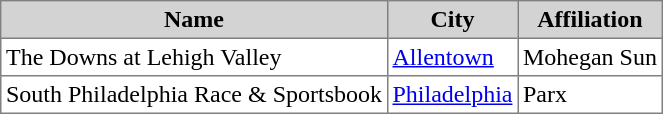<table class="toccolours sortable" border="1" cellpadding="3" style="border-collapse:collapse">
<tr bgcolor=lightgrey>
<th>Name</th>
<th>City</th>
<th>Affiliation<br><onlyinclude></th>
</tr>
<tr>
<td>The Downs at Lehigh Valley</td>
<td><a href='#'>Allentown</a></td>
<td>Mohegan Sun</td>
</tr>
<tr>
<td>South Philadelphia Race & Sportsbook</td>
<td><a href='#'>Philadelphia</a></td>
<td>Parx<br></onlyinclude></td>
</tr>
</table>
